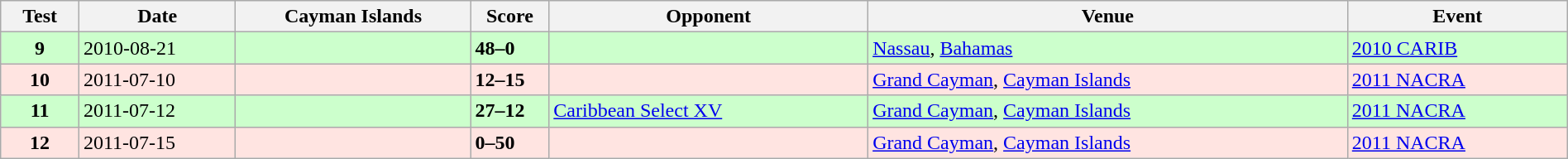<table class="wikitable sortable" style="width:100%">
<tr>
<th style="width:5%">Test</th>
<th style="width:10%">Date</th>
<th style="width:15%">Cayman Islands</th>
<th style="width:5%">Score</th>
<th>Opponent</th>
<th>Venue</th>
<th>Event</th>
</tr>
<tr bgcolor="#ccffcc">
<td align="center"><strong>9</strong></td>
<td>2010-08-21</td>
<td></td>
<td><strong>48–0</strong></td>
<td></td>
<td><a href='#'>Nassau</a>, <a href='#'>Bahamas</a></td>
<td><a href='#'>2010 CARIB</a></td>
</tr>
<tr bgcolor="FFE4E1">
<td align="center"><strong>10</strong></td>
<td>2011-07-10</td>
<td></td>
<td><strong>12–15</strong></td>
<td></td>
<td><a href='#'>Grand Cayman</a>, <a href='#'>Cayman Islands</a></td>
<td><a href='#'>2011 NACRA</a></td>
</tr>
<tr bgcolor="#ccffcc">
<td align="center"><strong>11</strong></td>
<td>2011-07-12</td>
<td></td>
<td><strong>27–12</strong></td>
<td> <a href='#'>Caribbean Select XV</a></td>
<td><a href='#'>Grand Cayman</a>, <a href='#'>Cayman Islands</a></td>
<td><a href='#'>2011 NACRA</a></td>
</tr>
<tr bgcolor="FFE4E1">
<td align="center"><strong>12</strong></td>
<td>2011-07-15</td>
<td></td>
<td><strong>0–50</strong></td>
<td></td>
<td><a href='#'>Grand Cayman</a>, <a href='#'>Cayman Islands</a></td>
<td><a href='#'>2011 NACRA</a></td>
</tr>
</table>
